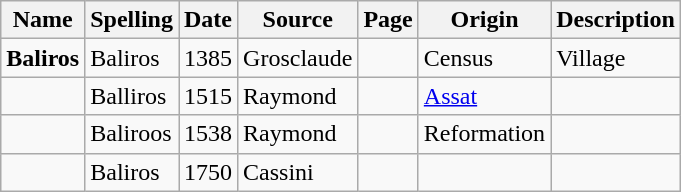<table class="wikitable">
<tr>
<th>Name</th>
<th>Spelling</th>
<th>Date</th>
<th>Source</th>
<th>Page</th>
<th>Origin</th>
<th>Description</th>
</tr>
<tr>
<td><strong>Baliros</strong></td>
<td>Baliros</td>
<td>1385</td>
<td>Grosclaude</td>
<td></td>
<td>Census</td>
<td>Village</td>
</tr>
<tr>
<td></td>
<td>Balliros</td>
<td>1515</td>
<td>Raymond</td>
<td></td>
<td><a href='#'>Assat</a></td>
<td></td>
</tr>
<tr>
<td></td>
<td>Baliroos</td>
<td>1538</td>
<td>Raymond</td>
<td></td>
<td>Reformation</td>
<td></td>
</tr>
<tr>
<td></td>
<td>Baliros</td>
<td>1750</td>
<td>Cassini</td>
<td></td>
<td></td>
<td></td>
</tr>
</table>
